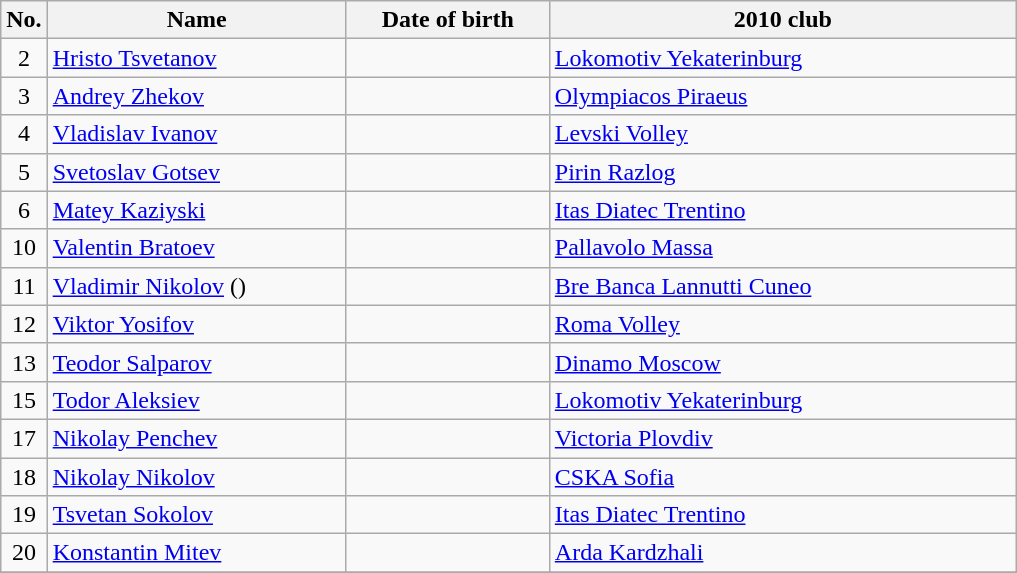<table class="wikitable sortable" style="font-size:100%; text-align:center;">
<tr>
<th>No.</th>
<th style="width:12em">Name</th>
<th style="width:8em">Date of birth</th>
<th style="width:19em">2010 club</th>
</tr>
<tr>
<td>2</td>
<td align=left><a href='#'>Hristo Tsvetanov</a></td>
<td align=right></td>
<td align=left> <a href='#'>Lokomotiv Yekaterinburg</a></td>
</tr>
<tr>
<td>3</td>
<td align=left><a href='#'>Andrey Zhekov</a></td>
<td align=right></td>
<td align=left> <a href='#'>Olympiacos Piraeus</a></td>
</tr>
<tr>
<td>4</td>
<td align=left><a href='#'>Vladislav Ivanov</a></td>
<td align=right></td>
<td align=left> <a href='#'>Levski Volley </a></td>
</tr>
<tr>
<td>5</td>
<td align=left><a href='#'>Svetoslav Gotsev</a></td>
<td align=right></td>
<td align=left> <a href='#'>Pirin Razlog</a></td>
</tr>
<tr>
<td>6</td>
<td align=left><a href='#'>Matey Kaziyski</a></td>
<td align=right></td>
<td align=left> <a href='#'>Itas Diatec Trentino</a></td>
</tr>
<tr>
<td>10</td>
<td align=left><a href='#'>Valentin Bratoev</a></td>
<td align=right></td>
<td align=left> <a href='#'>Pallavolo Massa</a></td>
</tr>
<tr>
<td>11</td>
<td align=left><a href='#'>Vladimir Nikolov</a> ()</td>
<td align=right></td>
<td align=left> <a href='#'>Bre Banca Lannutti Cuneo</a></td>
</tr>
<tr>
<td>12</td>
<td align=left><a href='#'>Viktor Yosifov</a></td>
<td align=right></td>
<td align=left> <a href='#'>Roma Volley</a></td>
</tr>
<tr>
<td>13</td>
<td align=left><a href='#'>Teodor Salparov</a></td>
<td align=right></td>
<td align=left> <a href='#'>Dinamo Moscow</a></td>
</tr>
<tr>
<td>15</td>
<td align=left><a href='#'>Todor Aleksiev</a></td>
<td align=right></td>
<td align=left> <a href='#'>Lokomotiv Yekaterinburg</a></td>
</tr>
<tr>
<td>17</td>
<td align=left><a href='#'>Nikolay Penchev</a></td>
<td align=right></td>
<td align=left> <a href='#'>Victoria Plovdiv</a></td>
</tr>
<tr>
<td>18</td>
<td align=left><a href='#'>Nikolay Nikolov</a></td>
<td align=right></td>
<td align=left> <a href='#'>CSKA Sofia</a></td>
</tr>
<tr>
<td>19</td>
<td align=left><a href='#'>Tsvetan Sokolov</a></td>
<td align=right></td>
<td align=left> <a href='#'>Itas Diatec Trentino</a></td>
</tr>
<tr>
<td>20</td>
<td align=left><a href='#'>Konstantin Mitev</a></td>
<td align=right></td>
<td align=left> <a href='#'>Arda Kardzhali</a></td>
</tr>
<tr>
</tr>
</table>
